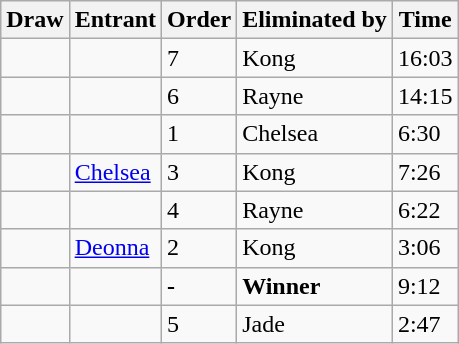<table class="wikitable sortable">
<tr>
<th>Draw</th>
<th>Entrant</th>
<th>Order</th>
<th>Eliminated by</th>
<th>Time</th>
</tr>
<tr>
<td></td>
<td></td>
<td>7</td>
<td>Kong</td>
<td>16:03</td>
</tr>
<tr>
<td></td>
<td></td>
<td>6</td>
<td>Rayne</td>
<td>14:15</td>
</tr>
<tr>
<td></td>
<td></td>
<td>1</td>
<td>Chelsea</td>
<td>6:30</td>
</tr>
<tr>
<td></td>
<td><a href='#'>Chelsea</a></td>
<td>3</td>
<td>Kong</td>
<td>7:26</td>
</tr>
<tr>
<td></td>
<td></td>
<td>4</td>
<td>Rayne</td>
<td>6:22</td>
</tr>
<tr>
<td></td>
<td><a href='#'>Deonna</a></td>
<td>2</td>
<td>Kong</td>
<td>3:06</td>
</tr>
<tr>
<td><strong></strong></td>
<td><strong></strong></td>
<td><strong>-</strong></td>
<td><strong>Winner</strong></td>
<td>9:12</td>
</tr>
<tr>
<td></td>
<td></td>
<td>5</td>
<td>Jade</td>
<td>2:47</td>
</tr>
</table>
